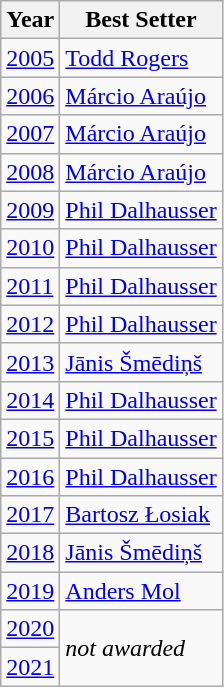<table class="wikitable sortable" style="display:inline-table;">
<tr>
<th>Year</th>
<th>Best Setter</th>
</tr>
<tr>
<td><a href='#'>2005</a></td>
<td> <a href='#'>Todd Rogers</a></td>
</tr>
<tr>
<td><a href='#'>2006</a></td>
<td> <a href='#'>Márcio Araújo</a> </td>
</tr>
<tr>
<td><a href='#'>2007</a></td>
<td> <a href='#'>Márcio Araújo</a> </td>
</tr>
<tr>
<td><a href='#'>2008</a></td>
<td> <a href='#'>Márcio Araújo</a> </td>
</tr>
<tr>
<td><a href='#'>2009</a></td>
<td> <a href='#'>Phil Dalhausser</a> </td>
</tr>
<tr>
<td><a href='#'>2010</a></td>
<td> <a href='#'>Phil Dalhausser</a> </td>
</tr>
<tr>
<td><a href='#'>2011</a></td>
<td> <a href='#'>Phil Dalhausser</a> </td>
</tr>
<tr>
<td><a href='#'>2012</a></td>
<td> <a href='#'>Phil Dalhausser</a> </td>
</tr>
<tr>
<td><a href='#'>2013</a></td>
<td> <a href='#'>Jānis Šmēdiņš</a> </td>
</tr>
<tr>
<td><a href='#'>2014</a></td>
<td> <a href='#'>Phil Dalhausser</a> </td>
</tr>
<tr>
<td><a href='#'>2015</a></td>
<td> <a href='#'>Phil Dalhausser</a> </td>
</tr>
<tr>
<td><a href='#'>2016</a></td>
<td> <a href='#'>Phil Dalhausser</a> </td>
</tr>
<tr>
<td><a href='#'>2017</a></td>
<td> <a href='#'>Bartosz Łosiak</a></td>
</tr>
<tr>
<td><a href='#'>2018</a></td>
<td> <a href='#'>Jānis Šmēdiņš</a> </td>
</tr>
<tr>
<td><a href='#'>2019</a></td>
<td> <a href='#'>Anders Mol</a></td>
</tr>
<tr>
<td><a href='#'>2020</a></td>
<td rowspan=2><em>not awarded</em></td>
</tr>
<tr>
<td><a href='#'>2021</a></td>
</tr>
</table>
